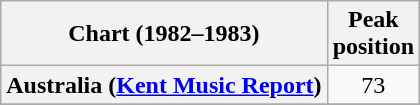<table class="wikitable plainrowheaders" style="text-align:center">
<tr>
<th>Chart (1982–1983)</th>
<th>Peak<br>position</th>
</tr>
<tr>
<th scope="row">Australia (<a href='#'>Kent Music Report</a>)</th>
<td>73</td>
</tr>
<tr>
</tr>
</table>
